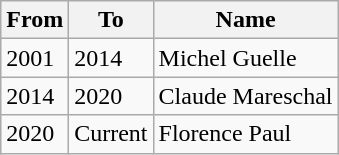<table class="wikitable">
<tr>
<th>From</th>
<th>To</th>
<th>Name</th>
</tr>
<tr>
<td>2001</td>
<td>2014</td>
<td>Michel Guelle</td>
</tr>
<tr>
<td>2014</td>
<td>2020</td>
<td>Claude Mareschal</td>
</tr>
<tr>
<td>2020</td>
<td>Current</td>
<td>Florence Paul</td>
</tr>
</table>
